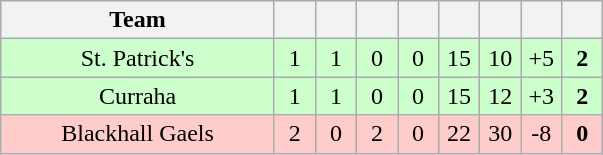<table class="wikitable" style="text-align:center">
<tr>
<th style="width:175px;">Team</th>
<th width="20"></th>
<th width="20"></th>
<th width="20"></th>
<th width="20"></th>
<th width="20"></th>
<th width="20"></th>
<th width="20"></th>
<th width="20"></th>
</tr>
<tr style="background:#cfc;">
<td>St. Patrick's</td>
<td>1</td>
<td>1</td>
<td>0</td>
<td>0</td>
<td>15</td>
<td>10</td>
<td>+5</td>
<td><strong>2</strong></td>
</tr>
<tr style="background:#cfc;">
<td>Curraha</td>
<td>1</td>
<td>1</td>
<td>0</td>
<td>0</td>
<td>15</td>
<td>12</td>
<td>+3</td>
<td><strong>2</strong></td>
</tr>
<tr style="background:#fcc;">
<td>Blackhall Gaels</td>
<td>2</td>
<td>0</td>
<td>2</td>
<td>0</td>
<td>22</td>
<td>30</td>
<td>-8</td>
<td><strong>0</strong></td>
</tr>
</table>
